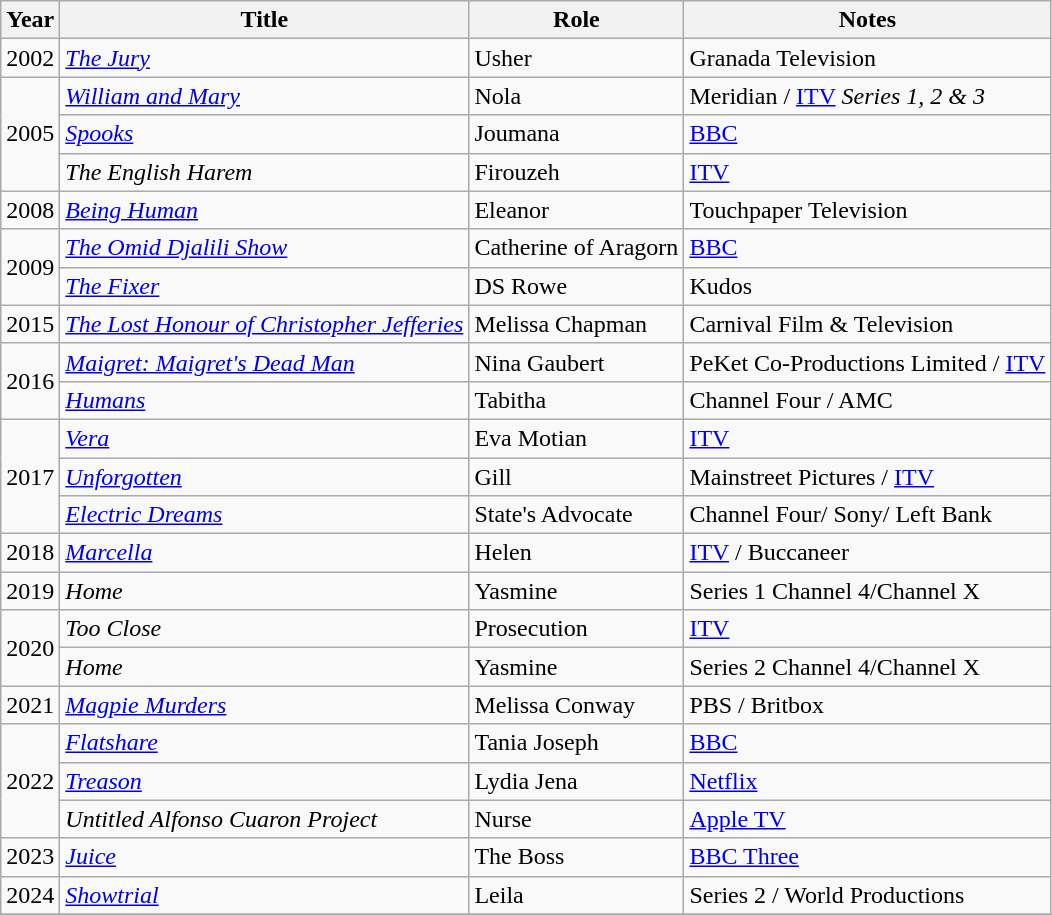<table class="wikitable sortable">
<tr>
<th>Year</th>
<th>Title</th>
<th>Role</th>
<th class="unsortable">Notes</th>
</tr>
<tr>
<td>2002</td>
<td><em><a href='#'>The Jury</a></em></td>
<td>Usher</td>
<td>Granada Television</td>
</tr>
<tr>
<td rowspan=3>2005</td>
<td><em><a href='#'>William and Mary</a></em></td>
<td>Nola</td>
<td>Meridian / <a href='#'> ITV</a> <em>Series 1, 2 & 3</em></td>
</tr>
<tr>
<td><em><a href='#'>Spooks</a></em></td>
<td>Joumana</td>
<td><a href='#'>BBC</a></td>
</tr>
<tr>
<td><em>The English Harem</em></td>
<td>Firouzeh</td>
<td><a href='#'> ITV</a></td>
</tr>
<tr>
<td>2008</td>
<td><em><a href='#'>Being Human</a></em></td>
<td>Eleanor</td>
<td>Touchpaper Television</td>
</tr>
<tr>
<td rowspan=2>2009</td>
<td><em><a href='#'>The Omid Djalili Show</a></em></td>
<td>Catherine of Aragorn</td>
<td><a href='#'>BBC</a></td>
</tr>
<tr>
<td><em><a href='#'>The Fixer</a></em></td>
<td>DS Rowe</td>
<td>Kudos</td>
</tr>
<tr>
<td>2015</td>
<td><em><a href='#'>The Lost Honour of Christopher Jefferies</a></em></td>
<td>Melissa Chapman</td>
<td>Carnival Film & Television</td>
</tr>
<tr>
<td rowspan=2>2016</td>
<td><em><a href='#'>Maigret:  Maigret's Dead Man</a></em></td>
<td>Nina Gaubert</td>
<td>PeKet Co-Productions Limited / <a href='#'> ITV</a></td>
</tr>
<tr>
<td><em><a href='#'>Humans</a></em></td>
<td>Tabitha</td>
<td>Channel Four / AMC</td>
</tr>
<tr>
<td rowspan=3>2017</td>
<td><em><a href='#'>Vera</a></em></td>
<td>Eva Motian</td>
<td><a href='#'> ITV</a></td>
</tr>
<tr>
<td><em><a href='#'>Unforgotten</a></em></td>
<td>Gill</td>
<td>Mainstreet Pictures / <a href='#'> ITV</a></td>
</tr>
<tr>
<td><em><a href='#'>Electric Dreams</a></em></td>
<td>State's Advocate</td>
<td>Channel Four/ Sony/ Left Bank</td>
</tr>
<tr>
<td>2018</td>
<td><em><a href='#'>Marcella</a></em></td>
<td>Helen</td>
<td><a href='#'> ITV</a> / Buccaneer</td>
</tr>
<tr>
<td>2019</td>
<td><em>Home</em></td>
<td>Yasmine</td>
<td>Series 1 Channel 4/Channel X</td>
</tr>
<tr>
<td rowspan=2>2020</td>
<td><em>Too Close</em></td>
<td>Prosecution</td>
<td><a href='#'>ITV</a></td>
</tr>
<tr>
<td><em>Home</em></td>
<td>Yasmine</td>
<td>Series 2 Channel 4/Channel X</td>
</tr>
<tr>
<td>2021</td>
<td><em><a href='#'>Magpie Murders</a></em></td>
<td>Melissa Conway</td>
<td>PBS / Britbox</td>
</tr>
<tr>
<td rowspan=3>2022</td>
<td><em><a href='#'>Flatshare</a></em></td>
<td>Tania Joseph</td>
<td><a href='#'>BBC</a></td>
</tr>
<tr>
<td><em><a href='#'>Treason</a></em></td>
<td>Lydia Jena</td>
<td><a href='#'>Netflix</a></td>
</tr>
<tr>
<td><em>Untitled Alfonso Cuaron Project</em></td>
<td>Nurse</td>
<td><a href='#'>Apple TV</a></td>
</tr>
<tr>
<td>2023</td>
<td><em><a href='#'>Juice</a></em></td>
<td>The Boss</td>
<td><a href='#'>BBC Three</a></td>
</tr>
<tr>
<td>2024</td>
<td><em><a href='#'>Showtrial</a></em></td>
<td>Leila</td>
<td>Series 2 / World Productions</td>
</tr>
<tr>
</tr>
</table>
